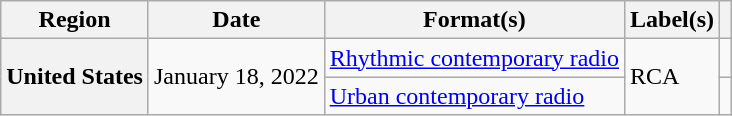<table class="wikitable plainrowheaders">
<tr>
<th scope="col">Region</th>
<th scope="col">Date</th>
<th scope="col">Format(s)</th>
<th scope="col">Label(s)</th>
<th scope="col"></th>
</tr>
<tr>
<th scope="row" rowspan="2">United States</th>
<td rowspan="2">January 18, 2022</td>
<td><a href='#'>Rhythmic contemporary radio</a></td>
<td rowspan="2">RCA</td>
<td></td>
</tr>
<tr>
<td><a href='#'>Urban contemporary radio</a></td>
<td></td>
</tr>
</table>
